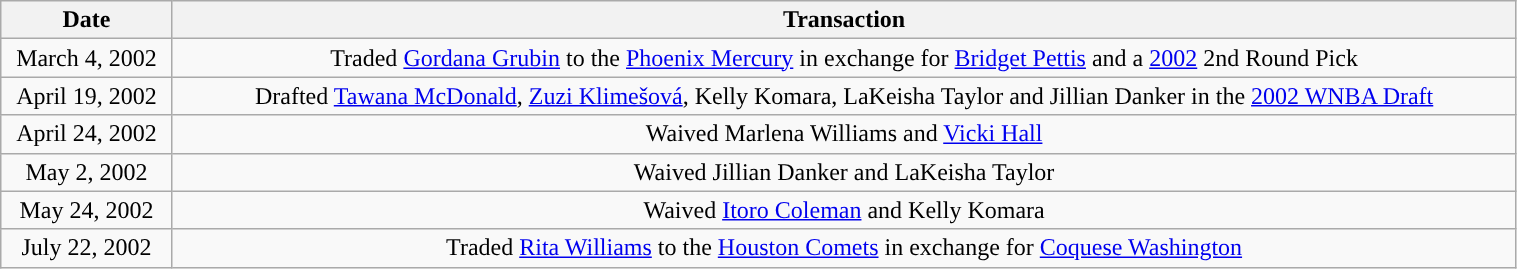<table class="wikitable" style="width:80%; text-align: center;">
<tr>
<th>Date</th>
<th>Transaction</th>
</tr>
<tr>
<td>March 4, 2002</td>
<td>Traded <a href='#'>Gordana Grubin</a> to the <a href='#'>Phoenix Mercury</a> in exchange for <a href='#'>Bridget Pettis</a> and a <a href='#'>2002</a> 2nd Round Pick</td>
</tr>
<tr>
<td>April 19, 2002</td>
<td>Drafted <a href='#'>Tawana McDonald</a>, <a href='#'>Zuzi Klimešová</a>, Kelly Komara, LaKeisha Taylor and Jillian Danker in the <a href='#'>2002 WNBA Draft</a></td>
</tr>
<tr>
<td>April 24, 2002</td>
<td>Waived Marlena Williams and <a href='#'>Vicki Hall</a></td>
</tr>
<tr>
<td>May 2, 2002</td>
<td>Waived Jillian Danker and LaKeisha Taylor</td>
</tr>
<tr>
<td>May 24, 2002</td>
<td>Waived <a href='#'>Itoro Coleman</a> and Kelly Komara</td>
</tr>
<tr>
<td>July 22, 2002</td>
<td>Traded <a href='#'>Rita Williams</a> to the <a href='#'>Houston Comets</a> in exchange for <a href='#'>Coquese Washington</a></td>
</tr>
</table>
